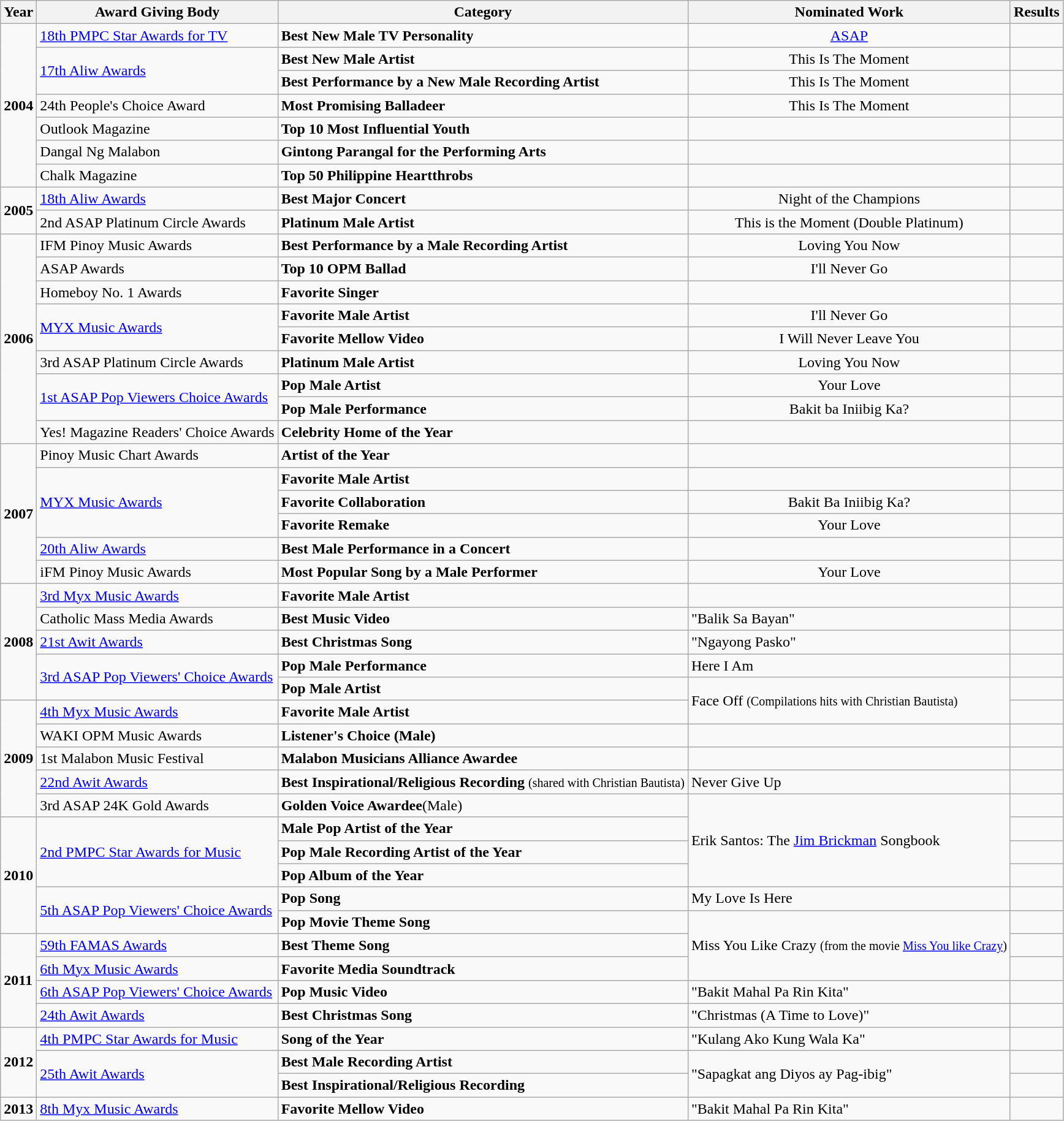<table class="wikitable">
<tr>
<th>Year</th>
<th>Award Giving Body</th>
<th>Category</th>
<th>Nominated Work</th>
<th>Results</th>
</tr>
<tr>
<td rowspan=7><strong>2004</strong></td>
<td><a href='#'>18th PMPC Star Awards for TV</a></td>
<td><strong>Best New Male TV Personality</strong></td>
<td align=center><a href='#'>ASAP</a></td>
<td></td>
</tr>
<tr>
<td rowspan=2><a href='#'>17th Aliw Awards</a></td>
<td><strong>Best New Male Artist</strong></td>
<td align=center>This Is The Moment</td>
<td></td>
</tr>
<tr>
<td><strong>Best Performance by a New Male Recording Artist</strong></td>
<td align=center>This Is The Moment</td>
<td></td>
</tr>
<tr>
<td>24th People's Choice Award</td>
<td><strong>Most Promising Balladeer</strong></td>
<td align=center>This Is The Moment</td>
<td></td>
</tr>
<tr>
<td>Outlook Magazine</td>
<td><strong>Top 10 Most Influential Youth</strong></td>
<td></td>
<td></td>
</tr>
<tr>
<td>Dangal Ng Malabon</td>
<td><strong>Gintong Parangal for the Performing Arts</strong></td>
<td></td>
<td></td>
</tr>
<tr>
<td>Chalk Magazine</td>
<td><strong>Top 50 Philippine Heartthrobs</strong></td>
<td></td>
<td></td>
</tr>
<tr>
<td rowspan=2><strong>2005</strong></td>
<td><a href='#'>18th Aliw Awards</a></td>
<td><strong>Best Major Concert</strong></td>
<td align=center>Night of the Champions</td>
<td></td>
</tr>
<tr>
<td>2nd ASAP Platinum Circle Awards</td>
<td><strong>Platinum Male Artist</strong></td>
<td align=center>This is the Moment (Double Platinum)</td>
<td></td>
</tr>
<tr>
<td rowspan=9><strong>2006</strong></td>
<td>IFM Pinoy Music Awards</td>
<td><strong>Best Performance by a Male Recording Artist</strong></td>
<td align=center>Loving You Now</td>
<td></td>
</tr>
<tr>
<td>ASAP Awards</td>
<td><strong>Top 10 OPM Ballad</strong></td>
<td align=center>I'll Never Go</td>
<td></td>
</tr>
<tr>
<td>Homeboy No. 1 Awards</td>
<td><strong>Favorite Singer</strong></td>
<td></td>
<td></td>
</tr>
<tr>
<td rowspan=2><a href='#'>MYX Music Awards</a></td>
<td><strong>Favorite Male Artist</strong></td>
<td align=center>I'll Never Go</td>
<td></td>
</tr>
<tr>
<td><strong>Favorite Mellow Video</strong></td>
<td align=center>I Will Never Leave You</td>
<td></td>
</tr>
<tr>
<td>3rd ASAP Platinum Circle Awards</td>
<td><strong>Platinum Male Artist</strong></td>
<td align=center>Loving You Now</td>
<td></td>
</tr>
<tr>
<td rowspan=2><a href='#'>1st ASAP Pop Viewers Choice Awards</a></td>
<td><strong>Pop Male Artist</strong></td>
<td align=center>Your Love</td>
<td></td>
</tr>
<tr>
<td><strong>Pop Male Performance</strong></td>
<td align=center>Bakit ba Iniibig Ka?</td>
<td></td>
</tr>
<tr>
<td>Yes! Magazine Readers' Choice Awards</td>
<td><strong>Celebrity Home of the Year</strong></td>
<td></td>
<td></td>
</tr>
<tr>
<td rowspan=6><strong>2007</strong></td>
<td>Pinoy Music Chart Awards</td>
<td><strong>Artist of the Year</strong></td>
<td></td>
<td></td>
</tr>
<tr>
<td rowspan=3><a href='#'>MYX Music Awards</a></td>
<td><strong>Favorite Male Artist</strong></td>
<td></td>
<td></td>
</tr>
<tr>
<td><strong>Favorite Collaboration</strong></td>
<td align=center>Bakit Ba Iniibig Ka?</td>
<td></td>
</tr>
<tr>
<td><strong>Favorite Remake</strong></td>
<td align=center>Your Love</td>
<td></td>
</tr>
<tr>
<td><a href='#'>20th Aliw Awards</a></td>
<td><strong>Best Male Performance in a Concert</strong></td>
<td></td>
<td></td>
</tr>
<tr>
<td>iFM Pinoy Music Awards</td>
<td><strong>Most Popular Song by a Male Performer</strong></td>
<td align=center>Your Love</td>
<td></td>
</tr>
<tr>
<td rowspan=5><strong>2008</strong></td>
<td><a href='#'>3rd Myx Music Awards</a></td>
<td><strong>Favorite Male Artist</strong></td>
<td></td>
<td></td>
</tr>
<tr>
<td>Catholic Mass Media Awards</td>
<td><strong>Best Music Video</strong></td>
<td>"Balik Sa Bayan"</td>
<td></td>
</tr>
<tr>
<td><a href='#'>21st Awit Awards</a></td>
<td><strong>Best Christmas Song</strong></td>
<td>"Ngayong Pasko"</td>
<td></td>
</tr>
<tr>
<td rowspan=2><a href='#'>3rd ASAP Pop Viewers' Choice Awards</a></td>
<td><strong>Pop Male Performance</strong></td>
<td>Here I Am</td>
<td></td>
</tr>
<tr>
<td><strong>Pop Male Artist</strong></td>
<td rowspan=2>Face Off <small>(Compilations hits with Christian Bautista)</small></td>
<td></td>
</tr>
<tr>
<td rowspan=5><strong>2009</strong></td>
<td><a href='#'>4th Myx Music Awards</a></td>
<td><strong>Favorite Male Artist</strong></td>
<td></td>
</tr>
<tr>
<td>WAKI OPM Music Awards</td>
<td><strong>Listener's Choice (Male)</strong></td>
<td></td>
<td></td>
</tr>
<tr>
<td>1st Malabon Music Festival</td>
<td><strong>Malabon Musicians Alliance Awardee</strong></td>
<td></td>
<td></td>
</tr>
<tr>
<td><a href='#'>22nd Awit Awards</a></td>
<td><strong>Best Inspirational/Religious Recording</strong> <small>(shared with Christian Bautista)</small></td>
<td>Never Give Up</td>
<td></td>
</tr>
<tr>
<td>3rd ASAP 24K Gold Awards</td>
<td><strong>Golden Voice Awardee</strong>(Male)</td>
<td rowspan=4>Erik Santos: The <a href='#'>Jim Brickman</a> Songbook</td>
<td></td>
</tr>
<tr>
<td rowspan=5><strong>2010</strong></td>
<td rowspan=3><a href='#'>2nd PMPC Star Awards for Music</a></td>
<td><strong>Male Pop Artist of the Year</strong></td>
<td></td>
</tr>
<tr>
<td><strong>Pop Male Recording Artist of the Year</strong></td>
<td></td>
</tr>
<tr>
<td><strong>Pop Album of the Year</strong></td>
<td></td>
</tr>
<tr>
<td rowspan=2><a href='#'>5th ASAP Pop Viewers' Choice Awards</a></td>
<td><strong>Pop Song</strong></td>
<td>My Love Is Here</td>
<td></td>
</tr>
<tr>
<td><strong>Pop Movie Theme Song</strong></td>
<td rowspan=3>Miss You Like Crazy <small>(from the movie <a href='#'>Miss You like Crazy</a>)</small></td>
<td></td>
</tr>
<tr>
<td rowspan=4><strong>2011</strong></td>
<td><a href='#'>59th FAMAS Awards</a></td>
<td><strong>Best Theme Song</strong></td>
<td></td>
</tr>
<tr>
<td><a href='#'>6th Myx Music Awards</a></td>
<td><strong>Favorite Media Soundtrack</strong></td>
<td></td>
</tr>
<tr>
<td><a href='#'>6th ASAP Pop Viewers' Choice Awards</a></td>
<td><strong>Pop Music Video</strong></td>
<td>"Bakit Mahal Pa Rin Kita"</td>
<td></td>
</tr>
<tr>
<td><a href='#'>24th Awit Awards</a></td>
<td><strong>Best Christmas Song</strong></td>
<td>"Christmas (A Time to Love)"</td>
<td></td>
</tr>
<tr>
<td rowspan=3><strong>2012</strong></td>
<td><a href='#'>4th PMPC Star Awards for Music</a></td>
<td><strong>Song of the Year</strong></td>
<td>"Kulang Ako Kung Wala Ka"</td>
<td></td>
</tr>
<tr>
<td rowspan=2><a href='#'>25th Awit Awards</a></td>
<td><strong>Best Male Recording Artist</strong></td>
<td rowspan=2>"Sapagkat ang Diyos ay Pag-ibig"</td>
<td></td>
</tr>
<tr>
<td><strong>Best Inspirational/Religious Recording</strong></td>
<td></td>
</tr>
<tr>
<td><strong>2013</strong></td>
<td><a href='#'>8th Myx Music Awards</a></td>
<td><strong>Favorite Mellow Video</strong></td>
<td>"Bakit Mahal Pa Rin Kita"</td>
<td></td>
</tr>
</table>
